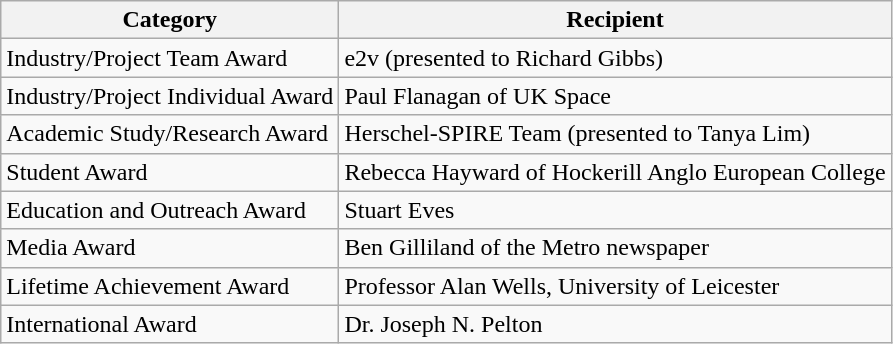<table class="wikitable">
<tr>
<th>Category</th>
<th>Recipient</th>
</tr>
<tr>
<td>Industry/Project Team Award</td>
<td>e2v (presented to Richard Gibbs)</td>
</tr>
<tr>
<td>Industry/Project Individual Award</td>
<td>Paul Flanagan of UK Space</td>
</tr>
<tr>
<td>Academic Study/Research Award</td>
<td>Herschel-SPIRE Team (presented to Tanya Lim)</td>
</tr>
<tr>
<td>Student Award</td>
<td>Rebecca Hayward of Hockerill Anglo European College</td>
</tr>
<tr>
<td>Education and Outreach Award</td>
<td>Stuart Eves</td>
</tr>
<tr>
<td>Media Award</td>
<td>Ben Gilliland of the Metro newspaper</td>
</tr>
<tr>
<td>Lifetime Achievement Award</td>
<td>Professor Alan Wells, University of Leicester</td>
</tr>
<tr>
<td>International Award</td>
<td>Dr. Joseph N. Pelton</td>
</tr>
</table>
